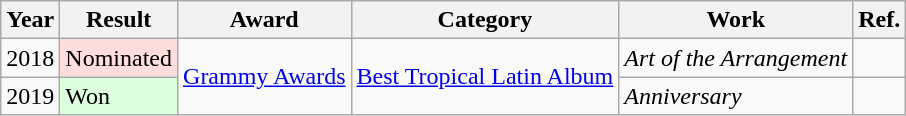<table class="wikitable">
<tr>
<th>Year</th>
<th>Result</th>
<th>Award</th>
<th>Category</th>
<th>Work</th>
<th>Ref.</th>
</tr>
<tr>
<td>2018</td>
<td style="background: #ffdddd">Nominated</td>
<td rowspan="2"><a href='#'>Grammy Awards</a></td>
<td rowspan="2"><a href='#'>Best Tropical Latin Album</a></td>
<td><em>Art of the Arrangement</em></td>
<td></td>
</tr>
<tr>
<td>2019</td>
<td style="background: #ddffdd">Won</td>
<td><em>Anniversary</em></td>
<td></td>
</tr>
</table>
